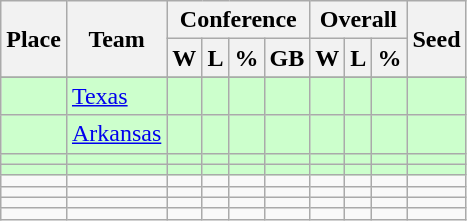<table class=wikitable>
<tr>
<th rowspan ="2">Place</th>
<th rowspan ="2">Team</th>
<th colspan = "4">Conference</th>
<th colspan ="3">Overall</th>
<th rowspan ="2">Seed</th>
</tr>
<tr>
<th>W</th>
<th>L</th>
<th>%</th>
<th>GB</th>
<th>W</th>
<th>L</th>
<th>%</th>
</tr>
<tr>
</tr>
<tr bgcolor=#ccffcc>
<td></td>
<td><a href='#'>Texas</a></td>
<td></td>
<td></td>
<td></td>
<td></td>
<td></td>
<td></td>
<td></td>
<td></td>
</tr>
<tr bgcolor=#ccffcc>
<td></td>
<td><a href='#'>Arkansas</a></td>
<td></td>
<td></td>
<td></td>
<td></td>
<td></td>
<td></td>
<td></td>
<td></td>
</tr>
<tr bgcolor=#ccffcc>
<td></td>
<td></td>
<td></td>
<td></td>
<td></td>
<td></td>
<td></td>
<td></td>
<td></td>
<td></td>
</tr>
<tr bgcolor=#ccffcc>
<td></td>
<td></td>
<td></td>
<td></td>
<td></td>
<td></td>
<td></td>
<td></td>
<td></td>
<td></td>
</tr>
<tr>
<td></td>
<td></td>
<td></td>
<td></td>
<td></td>
<td></td>
<td></td>
<td></td>
<td></td>
<td></td>
</tr>
<tr>
<td></td>
<td></td>
<td></td>
<td></td>
<td></td>
<td></td>
<td></td>
<td></td>
<td></td>
<td></td>
</tr>
<tr>
<td></td>
<td></td>
<td></td>
<td></td>
<td></td>
<td></td>
<td></td>
<td></td>
<td></td>
<td></td>
</tr>
<tr>
<td></td>
<td></td>
<td></td>
<td></td>
<td></td>
<td></td>
<td></td>
<td></td>
<td></td>
<td></td>
</tr>
</table>
